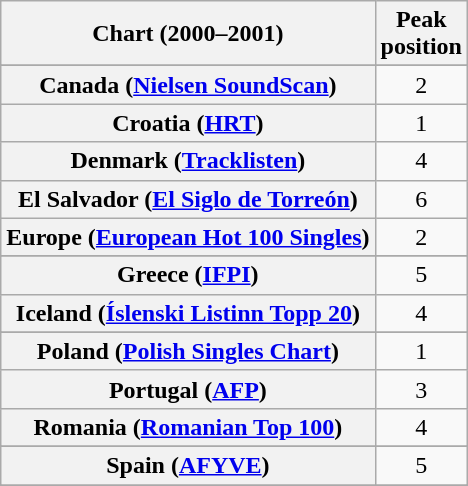<table class="wikitable sortable plainrowheaders" style="text-align:center">
<tr>
<th scope="col">Chart (2000–2001)</th>
<th scope="col">Peak<br>position</th>
</tr>
<tr>
</tr>
<tr>
</tr>
<tr>
</tr>
<tr>
</tr>
<tr>
</tr>
<tr>
</tr>
<tr>
<th scope="row">Canada (<a href='#'>Nielsen SoundScan</a>)</th>
<td>2</td>
</tr>
<tr>
<th scope="row">Croatia (<a href='#'>HRT</a>)</th>
<td>1</td>
</tr>
<tr>
<th scope="row">Denmark (<a href='#'>Tracklisten</a>)</th>
<td>4</td>
</tr>
<tr>
<th scope="row">El Salvador (<a href='#'>El Siglo de Torreón</a>)</th>
<td>6</td>
</tr>
<tr>
<th scope="row">Europe (<a href='#'>European Hot 100 Singles</a>)</th>
<td>2</td>
</tr>
<tr>
</tr>
<tr>
</tr>
<tr>
</tr>
<tr>
<th scope="row">Greece (<a href='#'>IFPI</a>)</th>
<td>5</td>
</tr>
<tr>
<th scope="row">Iceland (<a href='#'>Íslenski Listinn Topp 20</a>)</th>
<td>4</td>
</tr>
<tr>
</tr>
<tr>
</tr>
<tr>
</tr>
<tr>
</tr>
<tr>
</tr>
<tr>
</tr>
<tr>
<th scope="row">Poland (<a href='#'>Polish Singles Chart</a>)</th>
<td>1</td>
</tr>
<tr>
<th scope="row">Portugal (<a href='#'>AFP</a>)</th>
<td>3</td>
</tr>
<tr>
<th scope="row">Romania (<a href='#'>Romanian Top 100</a>)</th>
<td>4</td>
</tr>
<tr>
</tr>
<tr>
<th scope="row">Spain (<a href='#'>AFYVE</a>)</th>
<td>5</td>
</tr>
<tr>
</tr>
<tr>
</tr>
<tr>
</tr>
<tr>
</tr>
<tr>
</tr>
<tr>
</tr>
<tr>
</tr>
</table>
